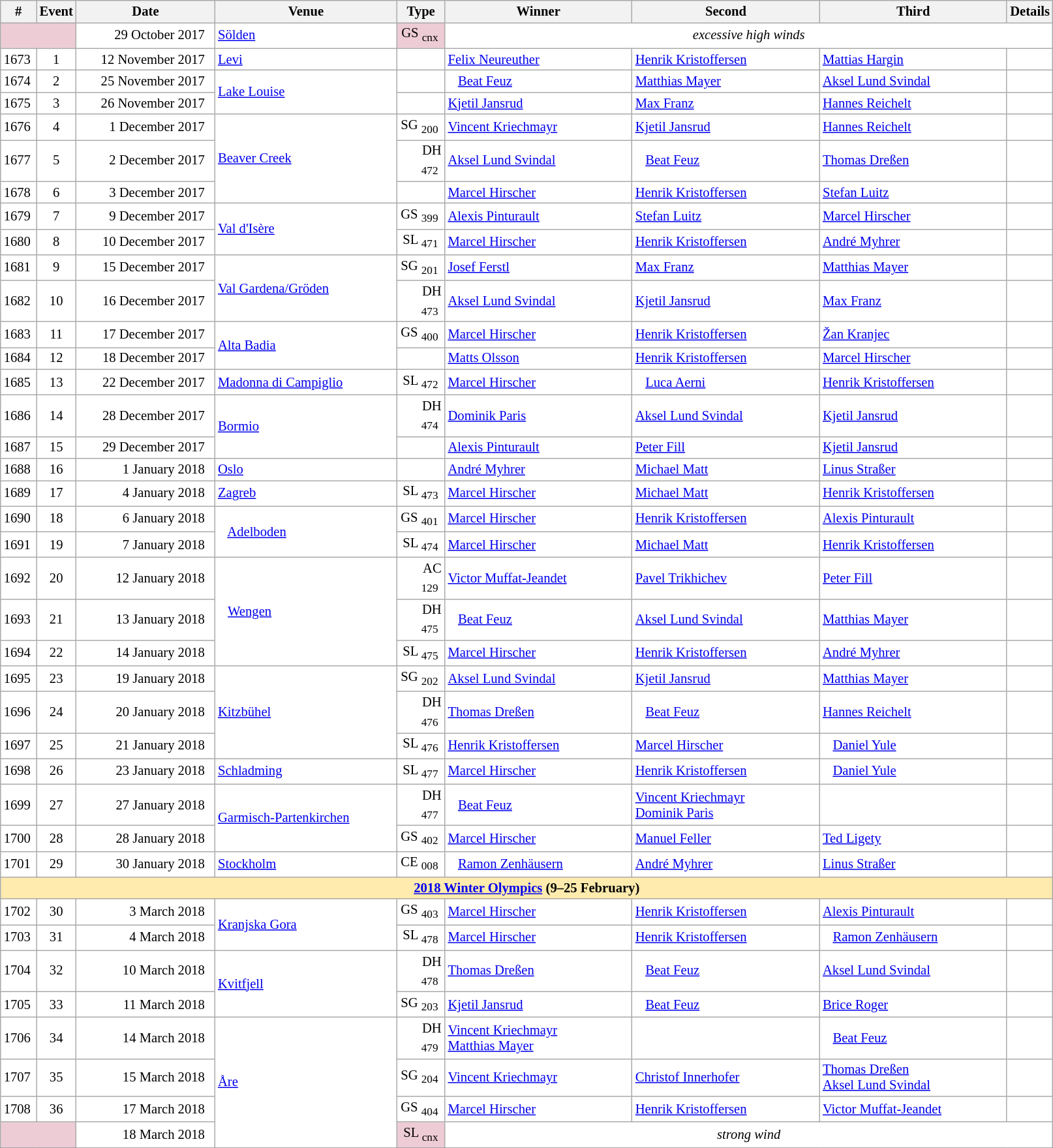<table class="wikitable plainrowheaders" style="background:#fff; font-size:86%; line-height:16px; border:grey solid 1px; border-collapse:collapse;">
<tr>
<th style="width:30px;">#</th>
<th style="width:33px;">Event</th>
<th style="width:135px;">Date</th>
<th style="width:180px;">Venue</th>
<th style="width:42px;">Type</th>
<th style="width:185px;">Winner</th>
<th style="width:185px;">Second</th>
<th style="width:185px;">Third</th>
<th style="width:10px;">Details</th>
</tr>
<tr>
<td bgcolor="EDCCD5" colspan=2></td>
<td align=right>29 October 2017  </td>
<td> <a href='#'>Sölden</a></td>
<td bgcolor="EDCCD5" align=right>GS <sub>cnx</sub> </td>
<td colspan=4 align=center><em>excessive high winds</em></td>
</tr>
<tr>
<td>1673</td>
<td align=center>1</td>
<td align=right>12 November 2017  </td>
<td> <a href='#'>Levi</a></td>
<td align=right> </td>
<td> <a href='#'>Felix Neureuther</a></td>
<td> <a href='#'>Henrik Kristoffersen</a></td>
<td> <a href='#'>Mattias Hargin</a></td>
<td></td>
</tr>
<tr>
<td>1674</td>
<td align=center>2</td>
<td align=right>25 November 2017  </td>
<td rowspan=2> <a href='#'>Lake Louise</a></td>
<td align=right> </td>
<td>   <a href='#'>Beat Feuz</a></td>
<td> <a href='#'>Matthias Mayer</a></td>
<td> <a href='#'>Aksel Lund Svindal</a></td>
<td></td>
</tr>
<tr>
<td>1675</td>
<td align=center>3</td>
<td align=right>26 November 2017  </td>
<td align=right> </td>
<td> <a href='#'>Kjetil Jansrud</a></td>
<td> <a href='#'>Max Franz</a></td>
<td> <a href='#'>Hannes Reichelt</a></td>
<td></td>
</tr>
<tr>
<td>1676</td>
<td align=center>4</td>
<td align=right>1 December 2017  </td>
<td rowspan=3> <a href='#'>Beaver Creek</a></td>
<td align=right>SG <sub>200</sub> </td>
<td> <a href='#'>Vincent Kriechmayr</a></td>
<td> <a href='#'>Kjetil Jansrud</a></td>
<td> <a href='#'>Hannes Reichelt</a></td>
<td></td>
</tr>
<tr>
<td>1677</td>
<td align=center>5</td>
<td align=right>2 December 2017  </td>
<td align=right>DH <sub>472</sub> </td>
<td> <a href='#'>Aksel Lund Svindal</a></td>
<td>   <a href='#'>Beat Feuz</a></td>
<td> <a href='#'>Thomas Dreßen</a></td>
<td></td>
</tr>
<tr>
<td>1678</td>
<td align=center>6</td>
<td align=right>3 December 2017  </td>
<td align=right> </td>
<td> <a href='#'>Marcel Hirscher</a></td>
<td> <a href='#'>Henrik Kristoffersen</a></td>
<td> <a href='#'>Stefan Luitz</a></td>
<td></td>
</tr>
<tr>
<td>1679</td>
<td align=center>7</td>
<td align=right>9 December 2017  </td>
<td rowspan=2> <a href='#'>Val d'Isère</a></td>
<td align=right>GS <sub>399</sub> </td>
<td> <a href='#'>Alexis Pinturault</a></td>
<td> <a href='#'>Stefan Luitz</a></td>
<td> <a href='#'>Marcel Hirscher</a></td>
<td></td>
</tr>
<tr>
<td>1680</td>
<td align=center>8</td>
<td align=right>10 December 2017  </td>
<td align=right>SL <sub>471</sub> </td>
<td> <a href='#'>Marcel Hirscher</a></td>
<td> <a href='#'>Henrik Kristoffersen</a></td>
<td> <a href='#'>André Myhrer</a></td>
<td></td>
</tr>
<tr>
<td>1681</td>
<td align=center>9</td>
<td align=right>15 December 2017  </td>
<td rowspan=2> <a href='#'>Val Gardena/Gröden</a></td>
<td align=right>SG <sub>201</sub> </td>
<td> <a href='#'>Josef Ferstl</a></td>
<td> <a href='#'>Max Franz</a></td>
<td> <a href='#'>Matthias Mayer</a></td>
<td></td>
</tr>
<tr>
<td>1682</td>
<td align=center>10</td>
<td align=right>16 December 2017  </td>
<td align=right>DH <sub>473</sub> </td>
<td> <a href='#'>Aksel Lund Svindal</a></td>
<td> <a href='#'>Kjetil Jansrud</a></td>
<td> <a href='#'>Max Franz</a></td>
<td></td>
</tr>
<tr>
<td>1683</td>
<td align=center>11</td>
<td align=right>17 December 2017  </td>
<td rowspan=2> <a href='#'>Alta Badia</a></td>
<td align=right>GS <sub>400</sub> </td>
<td> <a href='#'>Marcel Hirscher</a></td>
<td> <a href='#'>Henrik Kristoffersen</a></td>
<td> <a href='#'>Žan Kranjec</a></td>
<td></td>
</tr>
<tr>
<td>1684</td>
<td align=center>12</td>
<td align=right>18 December 2017  </td>
<td align=right></td>
<td> <a href='#'>Matts Olsson</a></td>
<td> <a href='#'>Henrik Kristoffersen</a></td>
<td> <a href='#'>Marcel Hirscher</a></td>
<td></td>
</tr>
<tr>
<td>1685</td>
<td align=center>13</td>
<td align=right>22 December 2017  </td>
<td> <a href='#'>Madonna di Campiglio</a></td>
<td align=right>SL <sub>472</sub> </td>
<td> <a href='#'>Marcel Hirscher</a></td>
<td>   <a href='#'>Luca Aerni</a></td>
<td> <a href='#'>Henrik Kristoffersen</a></td>
<td></td>
</tr>
<tr>
<td>1686</td>
<td align=center>14</td>
<td align=right>28 December 2017  </td>
<td rowspan=2> <a href='#'>Bormio</a></td>
<td align=right>DH <sub>474</sub> </td>
<td> <a href='#'>Dominik Paris</a></td>
<td> <a href='#'>Aksel Lund Svindal</a></td>
<td> <a href='#'>Kjetil Jansrud</a></td>
<td></td>
</tr>
<tr>
<td>1687</td>
<td align=center>15</td>
<td align=right>29 December 2017  </td>
<td align=right> </td>
<td> <a href='#'>Alexis Pinturault</a></td>
<td> <a href='#'>Peter Fill</a></td>
<td> <a href='#'>Kjetil Jansrud</a></td>
<td></td>
</tr>
<tr>
<td>1688</td>
<td align=center>16</td>
<td align=right>1 January 2018  </td>
<td> <a href='#'>Oslo</a></td>
<td align=right> </td>
<td> <a href='#'>André Myhrer</a></td>
<td> <a href='#'>Michael Matt</a></td>
<td> <a href='#'>Linus Straßer</a></td>
<td></td>
</tr>
<tr>
<td>1689</td>
<td align=center>17</td>
<td align=right>4 January 2018  </td>
<td> <a href='#'>Zagreb</a></td>
<td align=right>SL <sub>473</sub> </td>
<td> <a href='#'>Marcel Hirscher</a></td>
<td> <a href='#'>Michael Matt</a></td>
<td> <a href='#'>Henrik Kristoffersen</a></td>
<td></td>
</tr>
<tr>
<td>1690</td>
<td align=center>18</td>
<td align=right>6 January 2018  </td>
<td rowspan=2>   <a href='#'>Adelboden</a></td>
<td align=right>GS <sub>401</sub> </td>
<td> <a href='#'>Marcel Hirscher</a></td>
<td> <a href='#'>Henrik Kristoffersen</a></td>
<td> <a href='#'>Alexis Pinturault</a></td>
<td></td>
</tr>
<tr>
<td>1691</td>
<td align=center>19</td>
<td align=right>7 January 2018  </td>
<td align=right>SL <sub>474</sub> </td>
<td> <a href='#'>Marcel Hirscher</a></td>
<td> <a href='#'>Michael Matt</a></td>
<td> <a href='#'>Henrik Kristoffersen</a></td>
<td></td>
</tr>
<tr>
<td>1692</td>
<td align=center>20</td>
<td align=right>12 January 2018  </td>
<td rowspan=3>   <a href='#'>Wengen</a></td>
<td align=right>AC <sub>129</sub> </td>
<td> <a href='#'>Victor Muffat-Jeandet</a></td>
<td> <a href='#'>Pavel Trikhichev</a></td>
<td> <a href='#'>Peter Fill</a></td>
<td></td>
</tr>
<tr>
<td>1693</td>
<td align=center>21</td>
<td align=right>13 January 2018  </td>
<td align=right>DH <sub>475</sub> </td>
<td>   <a href='#'>Beat Feuz</a></td>
<td> <a href='#'>Aksel Lund Svindal</a></td>
<td> <a href='#'>Matthias Mayer</a></td>
<td></td>
</tr>
<tr>
<td>1694</td>
<td align=center>22</td>
<td align=right>14 January 2018  </td>
<td align=right>SL <sub>475</sub> </td>
<td> <a href='#'>Marcel Hirscher</a></td>
<td> <a href='#'>Henrik Kristoffersen</a></td>
<td> <a href='#'>André Myhrer</a></td>
<td></td>
</tr>
<tr>
<td>1695</td>
<td align=center>23</td>
<td align=right>19 January 2018  </td>
<td rowspan=3> <a href='#'>Kitzbühel</a></td>
<td align=right>SG <sub>202</sub> </td>
<td> <a href='#'>Aksel Lund Svindal</a></td>
<td> <a href='#'>Kjetil Jansrud</a></td>
<td> <a href='#'>Matthias Mayer</a></td>
<td></td>
</tr>
<tr>
<td>1696</td>
<td align=center>24</td>
<td align=right>20 January 2018  </td>
<td align=right>DH <sub>476</sub> </td>
<td> <a href='#'>Thomas Dreßen</a></td>
<td>   <a href='#'>Beat Feuz</a></td>
<td> <a href='#'>Hannes Reichelt</a></td>
<td></td>
</tr>
<tr>
<td>1697</td>
<td align=center>25</td>
<td align=right>21 January 2018  </td>
<td align=right>SL <sub>476</sub> </td>
<td> <a href='#'>Henrik Kristoffersen</a></td>
<td> <a href='#'>Marcel Hirscher</a></td>
<td>   <a href='#'>Daniel Yule</a></td>
<td></td>
</tr>
<tr>
<td>1698</td>
<td align=center>26</td>
<td align=right>23 January 2018  </td>
<td> <a href='#'>Schladming</a></td>
<td align=right>SL <sub>477</sub> </td>
<td> <a href='#'>Marcel Hirscher</a></td>
<td> <a href='#'>Henrik Kristoffersen</a></td>
<td>   <a href='#'>Daniel Yule</a></td>
<td></td>
</tr>
<tr>
<td>1699</td>
<td align=center>27</td>
<td align=right>27 January 2018  </td>
<td rowspan=2> <a href='#'>Garmisch-Partenkirchen</a></td>
<td align=right>DH <sub>477</sub> </td>
<td>   <a href='#'>Beat Feuz</a></td>
<td> <a href='#'>Vincent Kriechmayr</a><br> <a href='#'>Dominik Paris</a></td>
<td></td>
<td></td>
</tr>
<tr>
<td>1700</td>
<td align=center>28</td>
<td align=right>28 January 2018  </td>
<td align=right>GS <sub>402</sub> </td>
<td> <a href='#'>Marcel Hirscher</a></td>
<td> <a href='#'>Manuel Feller</a></td>
<td> <a href='#'>Ted Ligety</a></td>
<td></td>
</tr>
<tr>
<td>1701</td>
<td align=center>29</td>
<td align=right>30 January 2018  </td>
<td> <a href='#'>Stockholm</a></td>
<td align=right>CE <sub>008</sub> </td>
<td>   <a href='#'>Ramon Zenhäusern</a></td>
<td> <a href='#'>André Myhrer</a></td>
<td> <a href='#'>Linus Straßer</a></td>
<td></td>
</tr>
<tr style="background:#FFEBAD">
<td colspan="9" style="text-align:center;"><strong><a href='#'>2018 Winter Olympics</a> (9–25 February)</strong></td>
</tr>
<tr>
<td>1702</td>
<td align=center>30</td>
<td align=right>3 March 2018  </td>
<td rowspan=2> <a href='#'>Kranjska Gora</a></td>
<td align=right>GS <sub>403</sub> </td>
<td> <a href='#'>Marcel Hirscher</a></td>
<td> <a href='#'>Henrik Kristoffersen</a></td>
<td> <a href='#'>Alexis Pinturault</a></td>
<td></td>
</tr>
<tr>
<td>1703</td>
<td align=center>31</td>
<td align=right>4 March 2018  </td>
<td align=right>SL <sub>478</sub> </td>
<td> <a href='#'>Marcel Hirscher</a></td>
<td> <a href='#'>Henrik Kristoffersen</a></td>
<td>   <a href='#'>Ramon Zenhäusern</a></td>
<td></td>
</tr>
<tr>
<td>1704</td>
<td align=center>32</td>
<td align=right>10 March 2018  </td>
<td rowspan=2> <a href='#'>Kvitfjell</a></td>
<td align=right>DH <sub>478</sub> </td>
<td> <a href='#'>Thomas Dreßen</a></td>
<td>   <a href='#'>Beat Feuz</a></td>
<td> <a href='#'>Aksel Lund Svindal</a></td>
<td></td>
</tr>
<tr>
<td>1705</td>
<td align=center>33</td>
<td align=right>11 March 2018  </td>
<td align=right>SG <sub>203</sub> </td>
<td> <a href='#'>Kjetil Jansrud</a></td>
<td>   <a href='#'>Beat Feuz</a></td>
<td> <a href='#'>Brice Roger</a></td>
<td></td>
</tr>
<tr>
<td>1706</td>
<td align=center>34</td>
<td align=right>14 March 2018  </td>
<td rowspan=4> <a href='#'>Åre</a></td>
<td align=right>DH <sub>479</sub> </td>
<td> <a href='#'>Vincent Kriechmayr</a><br> <a href='#'>Matthias Mayer</a></td>
<td></td>
<td>   <a href='#'>Beat Feuz</a></td>
<td></td>
</tr>
<tr>
<td>1707</td>
<td align=center>35</td>
<td align=right>15 March 2018  </td>
<td align=right>SG <sub>204</sub> </td>
<td> <a href='#'>Vincent Kriechmayr</a></td>
<td> <a href='#'>Christof Innerhofer</a></td>
<td> <a href='#'>Thomas Dreßen</a><br> <a href='#'>Aksel Lund Svindal</a></td>
<td></td>
</tr>
<tr>
<td>1708</td>
<td align=center>36</td>
<td align=right>17 March 2018  </td>
<td align=right>GS <sub>404</sub> </td>
<td> <a href='#'>Marcel Hirscher</a></td>
<td> <a href='#'>Henrik Kristoffersen</a></td>
<td> <a href='#'>Victor Muffat-Jeandet</a></td>
<td></td>
</tr>
<tr>
<td bgcolor="EDCCD5" colspan=2></td>
<td align=right>18 March 2018  </td>
<td bgcolor="EDCCD5" align=right>SL <sub>cnx</sub> </td>
<td colspan=4 align=center><em>strong wind</em></td>
</tr>
<tr>
</tr>
</table>
